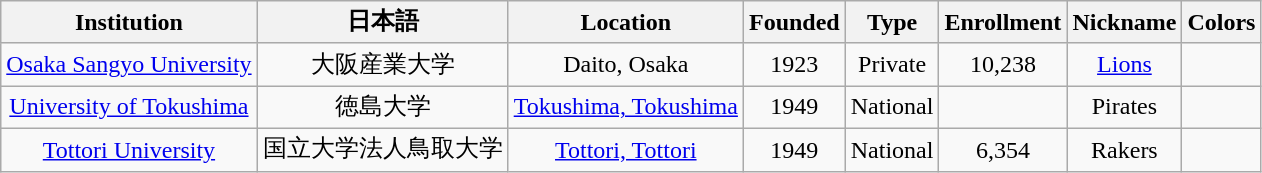<table class="wikitable sortable" style="text-align: center;">
<tr>
<th>Institution</th>
<th>日本語</th>
<th>Location</th>
<th>Founded</th>
<th>Type</th>
<th>Enrollment</th>
<th>Nickname</th>
<th>Colors</th>
</tr>
<tr>
<td><a href='#'>Osaka Sangyo University</a></td>
<td>大阪産業大学</td>
<td>Daito, Osaka</td>
<td>1923</td>
<td>Private</td>
<td>10,238</td>
<td><a href='#'>Lions</a></td>
<td></td>
</tr>
<tr>
<td><a href='#'>University of Tokushima</a></td>
<td>徳島大学</td>
<td><a href='#'>Tokushima, Tokushima</a></td>
<td>1949</td>
<td>National</td>
<td></td>
<td>Pirates</td>
<td></td>
</tr>
<tr>
<td><a href='#'>Tottori University</a></td>
<td>国立大学法人鳥取大学</td>
<td><a href='#'>Tottori, Tottori</a></td>
<td>1949</td>
<td>National</td>
<td>6,354</td>
<td>Rakers</td>
<td></td>
</tr>
</table>
